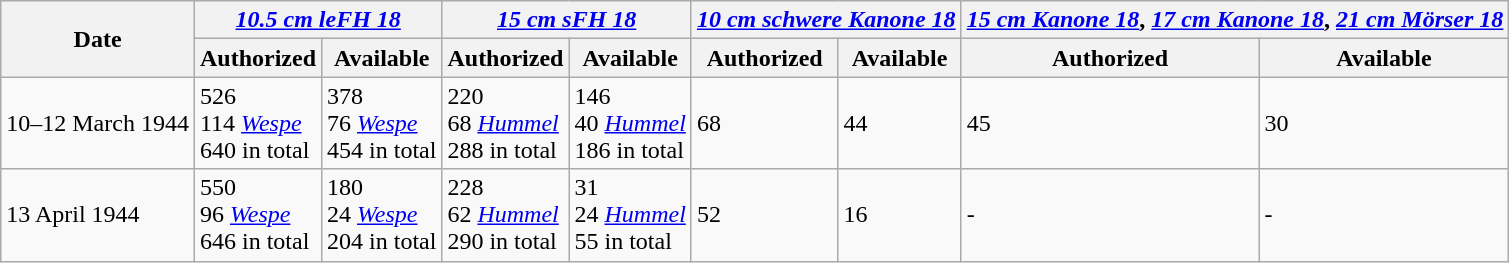<table class="wikitable">
<tr>
<th rowspan="2">Date</th>
<th colspan="2"><em><a href='#'>10.5 cm leFH 18</a></em></th>
<th colspan="2"><em><a href='#'>15 cm sFH 18</a></em></th>
<th colspan="2"><em><a href='#'>10 cm schwere Kanone 18</a></em></th>
<th colspan="2"><em><a href='#'>15 cm Kanone 18</a></em>, <em><a href='#'>17 cm Kanone 18</a></em>, <em><a href='#'>21 cm Mörser 18</a></em></th>
</tr>
<tr>
<th>Authorized</th>
<th>Available</th>
<th>Authorized</th>
<th>Available</th>
<th>Authorized</th>
<th>Available</th>
<th>Authorized</th>
<th>Available</th>
</tr>
<tr>
<td>10–12 March 1944</td>
<td>526<br>114 <em><a href='#'>Wespe</a></em><br>640 in total</td>
<td>378<br>76 <em><a href='#'>Wespe</a></em><br>454 in total</td>
<td>220<br>68 <a href='#'><em>Hummel</em></a><br>288 in total</td>
<td>146<br>40 <a href='#'><em>Hummel</em></a><br>186 in total</td>
<td>68</td>
<td>44</td>
<td>45</td>
<td>30</td>
</tr>
<tr>
<td>13 April 1944</td>
<td>550<br>96 <em><a href='#'>Wespe</a></em><br>646 in total</td>
<td>180<br>24 <em><a href='#'>Wespe</a></em><br>204 in total</td>
<td>228<br>62 <a href='#'><em>Hummel</em></a><br>290 in total</td>
<td>31<br>24 <a href='#'><em>Hummel</em></a><br>55 in total</td>
<td>52</td>
<td>16</td>
<td>-</td>
<td>-</td>
</tr>
</table>
